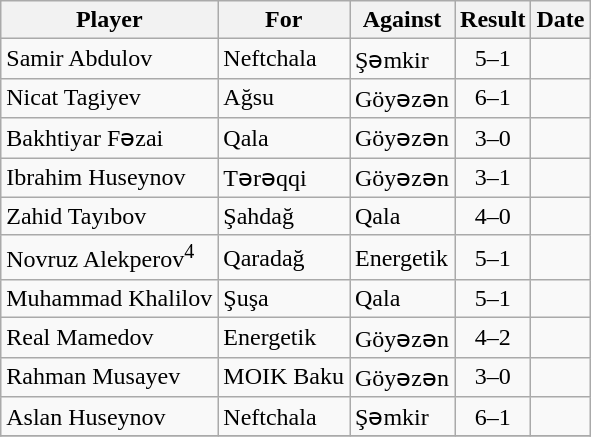<table class="wikitable sortable">
<tr>
<th>Player</th>
<th>For</th>
<th>Against</th>
<th style="text-align:center">Result</th>
<th>Date</th>
</tr>
<tr>
<td> Samir Abdulov</td>
<td>Neftchala</td>
<td>Şəmkir</td>
<td style="text-align:center;">5–1</td>
<td></td>
</tr>
<tr>
<td> Nicat Tagiyev</td>
<td>Ağsu</td>
<td>Göyəzən</td>
<td style="text-align:center;">6–1</td>
<td></td>
</tr>
<tr>
<td> Bakhtiyar Fəzai</td>
<td>Qala</td>
<td>Göyəzən</td>
<td style="text-align:center;">3–0</td>
<td></td>
</tr>
<tr>
<td> Ibrahim Huseynov</td>
<td>Tərəqqi</td>
<td>Göyəzən</td>
<td style="text-align:center;">3–1</td>
<td></td>
</tr>
<tr>
<td> Zahid Tayıbov</td>
<td>Şahdağ</td>
<td>Qala</td>
<td style="text-align:center;">4–0</td>
<td></td>
</tr>
<tr>
<td> Novruz Alekperov<sup>4</sup></td>
<td>Qaradağ</td>
<td>Energetik</td>
<td style="text-align:center;">5–1</td>
<td></td>
</tr>
<tr>
<td> Muhammad Khalilov</td>
<td>Şuşa</td>
<td>Qala</td>
<td style="text-align:center;">5–1</td>
<td></td>
</tr>
<tr>
<td> Real Mamedov</td>
<td>Energetik</td>
<td>Göyəzən</td>
<td style="text-align:center;">4–2</td>
<td></td>
</tr>
<tr>
<td> Rahman Musayev</td>
<td>MOIK Baku</td>
<td>Göyəzən</td>
<td style="text-align:center;">3–0</td>
<td></td>
</tr>
<tr>
<td> Aslan Huseynov</td>
<td>Neftchala</td>
<td>Şəmkir</td>
<td style="text-align:center;">6–1</td>
<td></td>
</tr>
<tr>
</tr>
</table>
